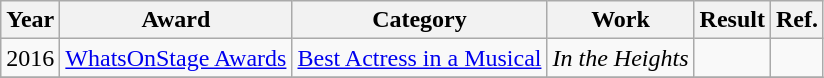<table class="wikitable plainrowheaders">
<tr>
<th>Year</th>
<th>Award</th>
<th>Category</th>
<th>Work</th>
<th>Result</th>
<th>Ref.</th>
</tr>
<tr>
<td>2016</td>
<td><a href='#'>WhatsOnStage Awards</a></td>
<td><a href='#'>Best Actress in a Musical</a></td>
<td><em>In the Heights</em></td>
<td></td>
<td></td>
</tr>
<tr>
</tr>
</table>
